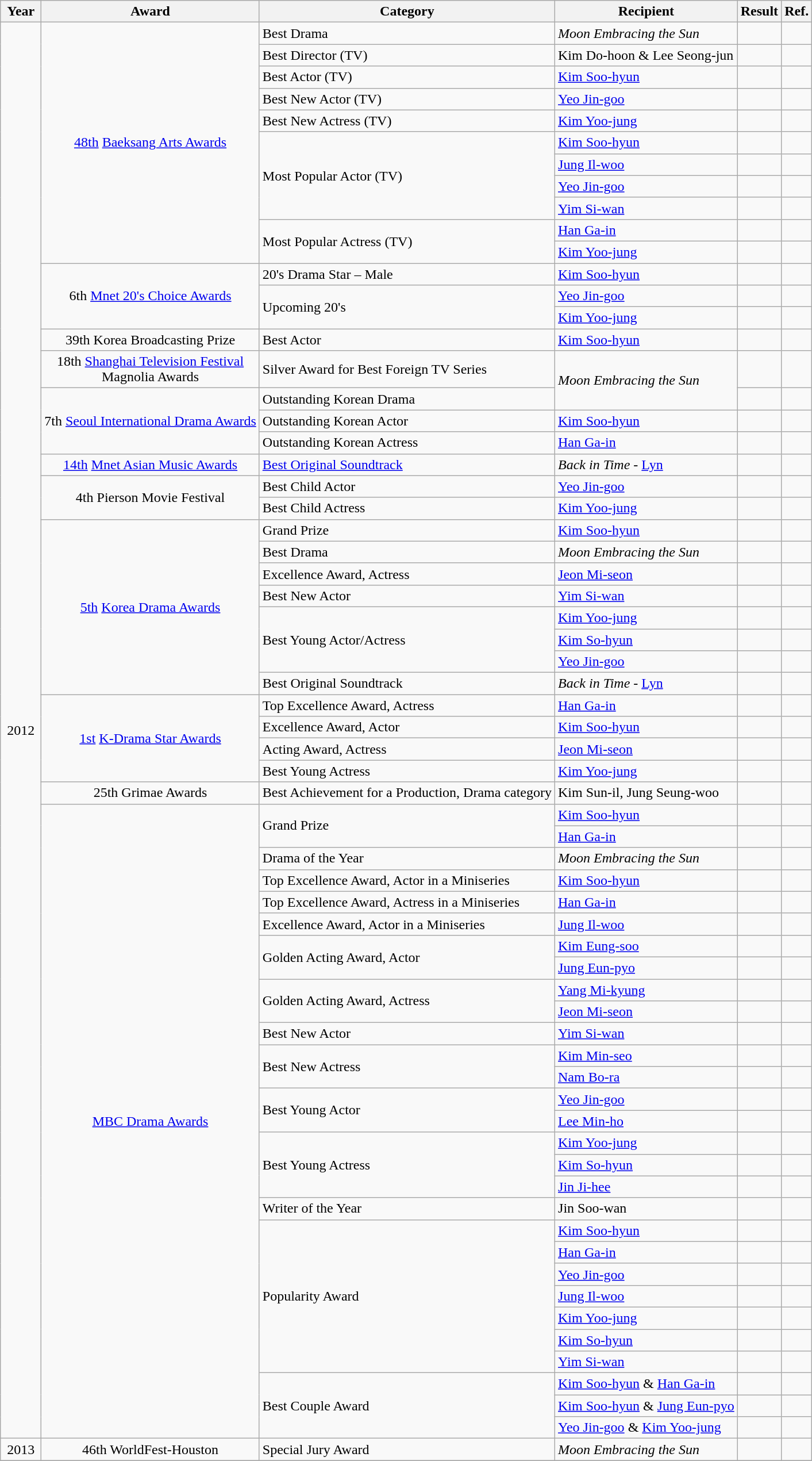<table class="wikitable sortable">
<tr>
<th style="width:40px;">Year</th>
<th>Award</th>
<th>Category</th>
<th>Recipient</th>
<th>Result</th>
<th class="unsortable">Ref.</th>
</tr>
<tr>
<td rowspan="64" style="text-align:center;">2012</td>
<td rowspan="11" style="text-align:center;"><a href='#'>48th</a> <a href='#'>Baeksang Arts Awards</a></td>
<td>Best Drama</td>
<td><em>Moon Embracing the Sun</em></td>
<td></td>
<td></td>
</tr>
<tr>
<td>Best Director (TV)</td>
<td>Kim Do-hoon & Lee Seong-jun</td>
<td></td>
<td></td>
</tr>
<tr>
<td>Best Actor (TV)</td>
<td><a href='#'>Kim Soo-hyun</a></td>
<td></td>
<td></td>
</tr>
<tr>
<td>Best New Actor (TV)</td>
<td><a href='#'>Yeo Jin-goo</a></td>
<td></td>
<td></td>
</tr>
<tr>
<td>Best New Actress (TV)</td>
<td><a href='#'>Kim Yoo-jung</a></td>
<td></td>
<td></td>
</tr>
<tr>
<td rowspan="4">Most Popular Actor (TV)</td>
<td><a href='#'>Kim Soo-hyun</a></td>
<td></td>
<td></td>
</tr>
<tr>
<td><a href='#'>Jung Il-woo</a></td>
<td></td>
<td></td>
</tr>
<tr>
<td><a href='#'>Yeo Jin-goo</a></td>
<td></td>
<td></td>
</tr>
<tr>
<td><a href='#'>Yim Si-wan</a></td>
<td></td>
<td></td>
</tr>
<tr>
<td rowspan="2">Most Popular Actress (TV)</td>
<td><a href='#'>Han Ga-in</a></td>
<td></td>
<td></td>
</tr>
<tr>
<td><a href='#'>Kim Yoo-jung</a></td>
<td></td>
<td></td>
</tr>
<tr>
<td rowspan="3" style="text-align:center;">6th <a href='#'>Mnet 20's Choice Awards</a></td>
<td>20's Drama Star – Male</td>
<td><a href='#'>Kim Soo-hyun</a></td>
<td></td>
<td></td>
</tr>
<tr>
<td rowspan="2">Upcoming 20's</td>
<td><a href='#'>Yeo Jin-goo</a></td>
<td></td>
<td></td>
</tr>
<tr>
<td><a href='#'>Kim Yoo-jung</a></td>
<td></td>
<td></td>
</tr>
<tr>
<td style="text-align:center;">39th Korea Broadcasting Prize</td>
<td>Best Actor</td>
<td><a href='#'>Kim Soo-hyun</a></td>
<td></td>
<td></td>
</tr>
<tr>
<td style="text-align:center;">18th <a href='#'>Shanghai Television Festival</a><br>Magnolia Awards</td>
<td>Silver Award for Best Foreign TV Series</td>
<td rowspan="2"><em>Moon Embracing the Sun</em></td>
<td></td>
<td></td>
</tr>
<tr>
<td rowspan="3" style="text-align:center;">7th <a href='#'>Seoul International Drama Awards</a></td>
<td>Outstanding Korean Drama</td>
<td></td>
<td></td>
</tr>
<tr>
<td>Outstanding Korean Actor</td>
<td><a href='#'>Kim Soo-hyun</a></td>
<td></td>
<td></td>
</tr>
<tr>
<td>Outstanding Korean Actress</td>
<td><a href='#'>Han Ga-in</a></td>
<td></td>
<td></td>
</tr>
<tr>
<td style="text-align:center;"><a href='#'>14th</a> <a href='#'>Mnet Asian Music Awards</a></td>
<td><a href='#'>Best Original Soundtrack</a></td>
<td><em>Back in Time</em> - <a href='#'>Lyn</a></td>
<td></td>
<td></td>
</tr>
<tr>
<td rowspan="2" style="text-align:center;">4th Pierson Movie Festival</td>
<td>Best Child Actor</td>
<td><a href='#'>Yeo Jin-goo</a></td>
<td></td>
<td></td>
</tr>
<tr>
<td>Best Child Actress</td>
<td><a href='#'>Kim Yoo-jung</a></td>
<td></td>
<td></td>
</tr>
<tr>
<td rowspan="8" style="text-align:center;"><a href='#'>5th</a> <a href='#'>Korea Drama Awards</a></td>
<td>Grand Prize</td>
<td><a href='#'>Kim Soo-hyun</a></td>
<td></td>
<td></td>
</tr>
<tr>
<td>Best Drama</td>
<td><em>Moon Embracing the Sun</em></td>
<td></td>
<td></td>
</tr>
<tr>
<td>Excellence Award, Actress</td>
<td><a href='#'>Jeon Mi-seon</a></td>
<td></td>
<td></td>
</tr>
<tr>
<td>Best New Actor</td>
<td><a href='#'>Yim Si-wan</a></td>
<td></td>
<td></td>
</tr>
<tr>
<td rowspan="3">Best Young Actor/Actress</td>
<td><a href='#'>Kim Yoo-jung</a></td>
<td></td>
<td></td>
</tr>
<tr>
<td><a href='#'>Kim So-hyun</a></td>
<td></td>
<td></td>
</tr>
<tr>
<td><a href='#'>Yeo Jin-goo</a></td>
<td></td>
<td></td>
</tr>
<tr>
<td>Best Original Soundtrack</td>
<td><em>Back in Time</em> - <a href='#'>Lyn</a></td>
<td></td>
<td></td>
</tr>
<tr>
<td rowspan="4" style="text-align:center;"><a href='#'>1st</a> <a href='#'>K-Drama Star Awards</a></td>
<td>Top Excellence Award, Actress</td>
<td><a href='#'>Han Ga-in</a></td>
<td></td>
<td></td>
</tr>
<tr>
<td>Excellence Award, Actor</td>
<td><a href='#'>Kim Soo-hyun</a></td>
<td></td>
<td></td>
</tr>
<tr>
<td>Acting Award, Actress</td>
<td><a href='#'>Jeon Mi-seon</a></td>
<td></td>
<td></td>
</tr>
<tr>
<td>Best Young Actress</td>
<td><a href='#'>Kim Yoo-jung</a></td>
<td></td>
<td></td>
</tr>
<tr>
<td style="text-align:center;">25th Grimae Awards</td>
<td>Best Achievement for a Production, Drama category</td>
<td>Kim Sun-il, Jung Seung-woo</td>
<td></td>
<td></td>
</tr>
<tr>
<td rowspan="29" style="text-align:center;"><a href='#'>MBC Drama Awards</a></td>
<td rowspan="2">Grand Prize</td>
<td><a href='#'>Kim Soo-hyun</a></td>
<td></td>
<td></td>
</tr>
<tr>
<td><a href='#'>Han Ga-in</a></td>
<td></td>
<td></td>
</tr>
<tr>
<td>Drama of the Year</td>
<td><em>Moon Embracing the Sun</em></td>
<td></td>
<td></td>
</tr>
<tr>
<td>Top Excellence Award, Actor in a Miniseries</td>
<td><a href='#'>Kim Soo-hyun</a></td>
<td></td>
<td></td>
</tr>
<tr>
<td>Top Excellence Award, Actress in a Miniseries</td>
<td><a href='#'>Han Ga-in</a></td>
<td></td>
<td></td>
</tr>
<tr>
<td>Excellence Award, Actor in a Miniseries</td>
<td><a href='#'>Jung Il-woo</a></td>
<td></td>
<td></td>
</tr>
<tr>
<td rowspan="2">Golden Acting Award, Actor</td>
<td><a href='#'>Kim Eung-soo</a></td>
<td></td>
<td></td>
</tr>
<tr>
<td><a href='#'>Jung Eun-pyo</a></td>
<td></td>
<td></td>
</tr>
<tr>
<td rowspan="2">Golden Acting Award, Actress</td>
<td><a href='#'>Yang Mi-kyung</a></td>
<td></td>
<td></td>
</tr>
<tr>
<td><a href='#'>Jeon Mi-seon</a></td>
<td></td>
<td></td>
</tr>
<tr>
<td>Best New Actor</td>
<td><a href='#'>Yim Si-wan</a></td>
<td></td>
<td></td>
</tr>
<tr>
<td rowspan="2">Best New Actress</td>
<td><a href='#'>Kim Min-seo</a></td>
<td></td>
<td></td>
</tr>
<tr>
<td><a href='#'>Nam Bo-ra</a></td>
<td></td>
<td></td>
</tr>
<tr>
<td rowspan="2">Best Young Actor</td>
<td><a href='#'>Yeo Jin-goo</a></td>
<td></td>
<td></td>
</tr>
<tr>
<td><a href='#'>Lee Min-ho</a></td>
<td></td>
<td></td>
</tr>
<tr>
<td rowspan="3">Best Young Actress</td>
<td><a href='#'>Kim Yoo-jung</a></td>
<td></td>
<td></td>
</tr>
<tr>
<td><a href='#'>Kim So-hyun</a></td>
<td></td>
<td></td>
</tr>
<tr>
<td><a href='#'>Jin Ji-hee</a></td>
<td></td>
<td></td>
</tr>
<tr>
<td>Writer of the Year</td>
<td>Jin Soo-wan</td>
<td></td>
<td></td>
</tr>
<tr>
<td rowspan="7">Popularity Award</td>
<td><a href='#'>Kim Soo-hyun</a></td>
<td></td>
<td></td>
</tr>
<tr>
<td><a href='#'>Han Ga-in</a></td>
<td></td>
<td></td>
</tr>
<tr>
<td><a href='#'>Yeo Jin-goo</a></td>
<td></td>
<td></td>
</tr>
<tr>
<td><a href='#'>Jung Il-woo</a></td>
<td></td>
<td></td>
</tr>
<tr>
<td><a href='#'>Kim Yoo-jung</a></td>
<td></td>
<td></td>
</tr>
<tr>
<td><a href='#'>Kim So-hyun</a></td>
<td></td>
<td></td>
</tr>
<tr>
<td><a href='#'>Yim Si-wan</a></td>
<td></td>
<td></td>
</tr>
<tr>
<td rowspan="3">Best Couple Award</td>
<td><a href='#'>Kim Soo-hyun</a> & <a href='#'>Han Ga-in</a></td>
<td></td>
<td></td>
</tr>
<tr>
<td><a href='#'>Kim Soo-hyun</a> & <a href='#'>Jung Eun-pyo</a></td>
<td></td>
<td></td>
</tr>
<tr>
<td><a href='#'>Yeo Jin-goo</a> & <a href='#'>Kim Yoo-jung</a></td>
<td></td>
<td></td>
</tr>
<tr>
<td style="text-align:center;">2013</td>
<td style="text-align:center;">46th WorldFest-Houston</td>
<td>Special Jury Award</td>
<td><em>Moon Embracing the Sun</em></td>
<td></td>
<td></td>
</tr>
<tr>
</tr>
</table>
